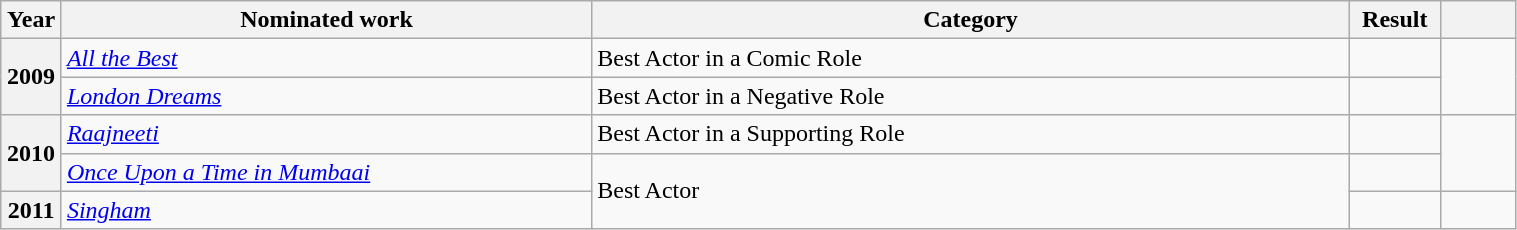<table class="wikitable plainrowheaders" style="width:80%;">
<tr>
<th scope="col" style="width:4%;">Year</th>
<th scope="col" style="width:35%;">Nominated work</th>
<th scope="col" style="width:50%;">Category</th>
<th scope="col" style="width:6%;">Result</th>
<th scope="col" style="width:6%;"></th>
</tr>
<tr>
<th scope="row" rowspan="2">2009</th>
<td><em><a href='#'>All the Best</a></em></td>
<td>Best Actor in a Comic Role</td>
<td></td>
<td style="text-align:center;" rowspan="2"></td>
</tr>
<tr>
<td><em><a href='#'>London Dreams</a></em></td>
<td>Best Actor in a Negative Role</td>
<td></td>
</tr>
<tr>
<th scope="row" rowspan="2">2010</th>
<td><em><a href='#'>Raajneeti</a></em></td>
<td>Best Actor in a Supporting Role</td>
<td></td>
<td style="text-align:center;" rowspan="2"></td>
</tr>
<tr>
<td><em><a href='#'>Once Upon a Time in Mumbaai</a></em></td>
<td rowspan="2">Best Actor</td>
<td></td>
</tr>
<tr>
<th scope="row">2011</th>
<td><em><a href='#'>Singham</a></em></td>
<td></td>
<td style="text-align:center;"></td>
</tr>
</table>
